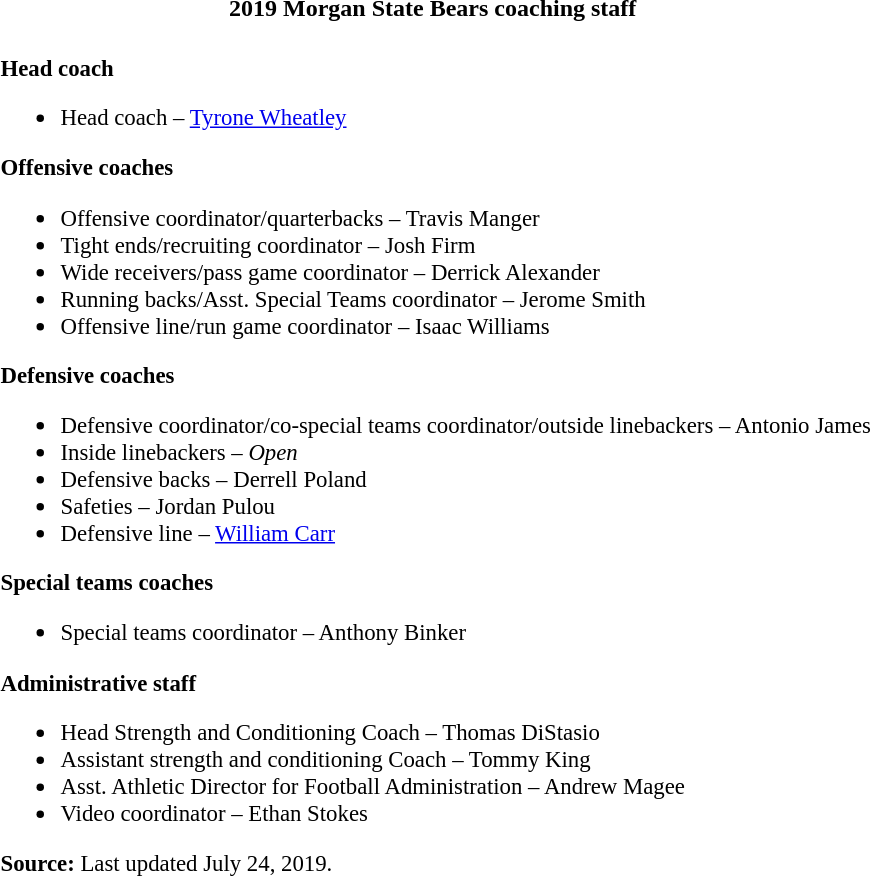<table class="toccolours" style="text-align: left">
<tr align="center">
<th colspan="8" style=><strong>2019 Morgan State Bears coaching staff</strong></th>
</tr>
<tr>
<td valign = "top"></td>
<td style="font-size: 95%;" valign="top"><br><strong>Head coach</strong><ul><li>Head coach – <a href='#'>Tyrone Wheatley</a></li></ul><strong>Offensive coaches</strong><ul><li>Offensive coordinator/quarterbacks – Travis Manger</li><li>Tight ends/recruiting coordinator – Josh Firm</li><li>Wide receivers/pass game coordinator – Derrick Alexander</li><li>Running backs/Asst. Special Teams coordinator – Jerome Smith</li><li>Offensive line/run game coordinator – Isaac Williams</li></ul><strong>Defensive coaches</strong><ul><li>Defensive coordinator/co-special teams coordinator/outside linebackers – Antonio James</li><li>Inside linebackers – <em>Open</em></li><li>Defensive backs – Derrell Poland</li><li>Safeties – Jordan Pulou</li><li>Defensive line – <a href='#'>William Carr</a></li></ul><strong>Special teams coaches</strong><ul><li>Special teams coordinator – Anthony Binker</li></ul><strong>Administrative staff</strong><ul><li>Head Strength and Conditioning Coach – Thomas DiStasio</li><li>Assistant strength and conditioning Coach – Tommy King</li><li>Asst. Athletic Director for Football Administration – Andrew Magee</li><li>Video coordinator – Ethan Stokes</li></ul><strong>Source:</strong> Last updated July 24, 2019.</td>
</tr>
</table>
